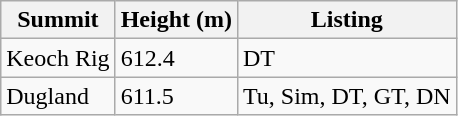<table class="wikitable sortable">
<tr>
<th>Summit</th>
<th>Height (m)</th>
<th>Listing</th>
</tr>
<tr>
<td>Keoch Rig</td>
<td>612.4</td>
<td>DT</td>
</tr>
<tr>
<td>Dugland</td>
<td>611.5</td>
<td>Tu, Sim, DT, GT, DN</td>
</tr>
</table>
